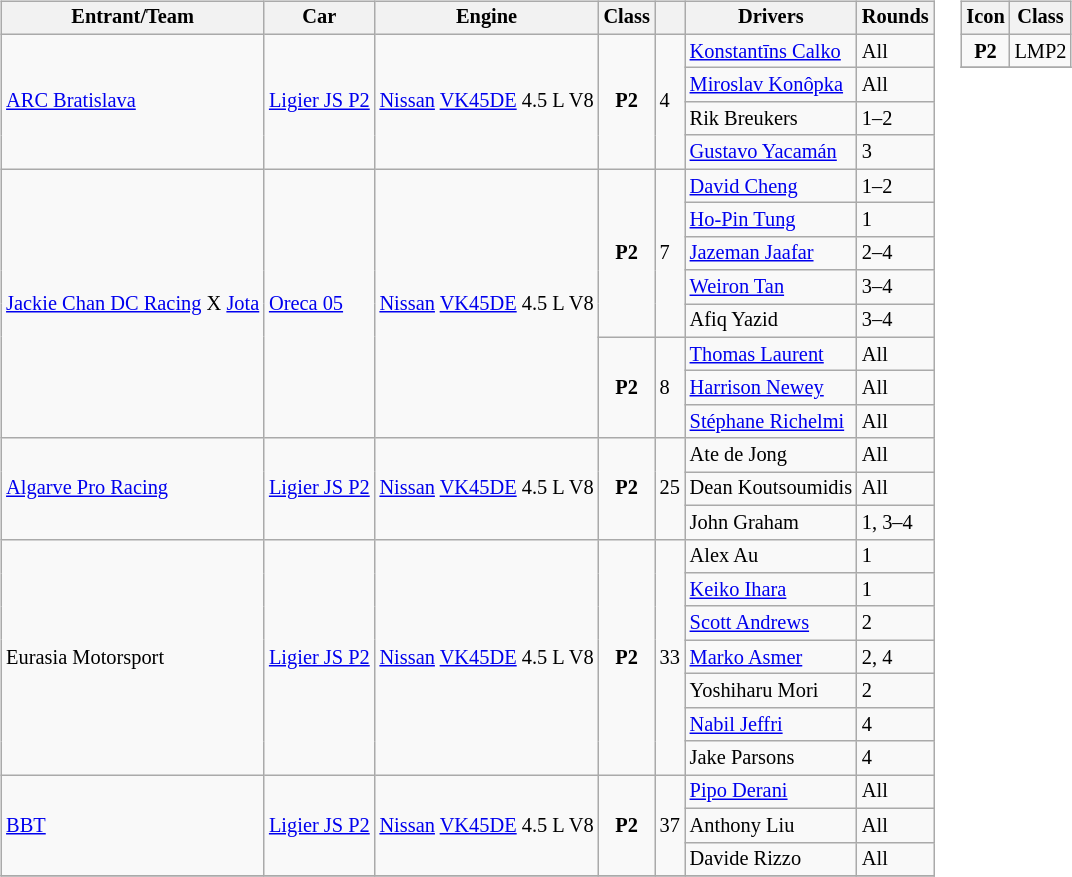<table>
<tr>
<td><br><table class="wikitable" style="font-size: 85%">
<tr>
<th>Entrant/Team</th>
<th>Car</th>
<th>Engine</th>
<th>Class</th>
<th></th>
<th>Drivers</th>
<th>Rounds</th>
</tr>
<tr>
<td rowspan=4> <a href='#'>ARC Bratislava</a></td>
<td rowspan=4><a href='#'>Ligier JS P2</a></td>
<td rowspan=4><a href='#'>Nissan</a> <a href='#'>VK45DE</a> 4.5 L V8</td>
<td align=center rowspan=4><strong><span>P2</span></strong></td>
<td rowspan=4>4</td>
<td> <a href='#'>Konstantīns Calko</a></td>
<td>All</td>
</tr>
<tr>
<td> <a href='#'>Miroslav Konôpka</a></td>
<td>All</td>
</tr>
<tr>
<td> Rik Breukers</td>
<td>1–2</td>
</tr>
<tr>
<td> <a href='#'>Gustavo Yacamán</a></td>
<td>3</td>
</tr>
<tr>
<td rowspan=8> <a href='#'>Jackie Chan DC Racing</a> X <a href='#'>Jota</a></td>
<td rowspan=8><a href='#'>Oreca 05</a></td>
<td rowspan=8><a href='#'>Nissan</a> <a href='#'>VK45DE</a> 4.5 L V8</td>
<td align=center rowspan=5><strong><span>P2</span></strong></td>
<td rowspan=5>7</td>
<td> <a href='#'>David Cheng</a></td>
<td>1–2</td>
</tr>
<tr>
<td> <a href='#'>Ho-Pin Tung</a></td>
<td>1</td>
</tr>
<tr>
<td> <a href='#'>Jazeman Jaafar</a></td>
<td>2–4</td>
</tr>
<tr>
<td> <a href='#'>Weiron Tan</a></td>
<td>3–4</td>
</tr>
<tr>
<td> Afiq Yazid</td>
<td>3–4</td>
</tr>
<tr>
<td align=center rowspan=3><strong><span>P2</span></strong></td>
<td rowspan=3>8</td>
<td> <a href='#'>Thomas Laurent</a></td>
<td>All</td>
</tr>
<tr>
<td> <a href='#'>Harrison Newey</a></td>
<td>All</td>
</tr>
<tr>
<td> <a href='#'>Stéphane Richelmi</a></td>
<td>All</td>
</tr>
<tr>
<td rowspan=3> <a href='#'>Algarve Pro Racing</a></td>
<td rowspan=3><a href='#'>Ligier JS P2</a></td>
<td rowspan=3><a href='#'>Nissan</a> <a href='#'>VK45DE</a> 4.5 L V8</td>
<td align=center rowspan=3><strong><span>P2</span></strong></td>
<td rowspan=3>25</td>
<td> Ate de Jong</td>
<td>All</td>
</tr>
<tr>
<td> Dean Koutsoumidis</td>
<td>All</td>
</tr>
<tr>
<td> John Graham</td>
<td>1, 3–4</td>
</tr>
<tr>
<td rowspan=7> Eurasia Motorsport</td>
<td rowspan=7><a href='#'>Ligier JS P2</a></td>
<td rowspan=7><a href='#'>Nissan</a> <a href='#'>VK45DE</a> 4.5 L V8</td>
<td align=center rowspan=7><strong><span>P2</span></strong></td>
<td rowspan=7>33</td>
<td> Alex Au</td>
<td>1</td>
</tr>
<tr>
<td> <a href='#'>Keiko Ihara</a></td>
<td>1</td>
</tr>
<tr>
<td> <a href='#'>Scott Andrews</a></td>
<td>2</td>
</tr>
<tr>
<td> <a href='#'>Marko Asmer</a></td>
<td>2, 4</td>
</tr>
<tr>
<td> Yoshiharu Mori</td>
<td>2</td>
</tr>
<tr>
<td> <a href='#'>Nabil Jeffri</a></td>
<td>4</td>
</tr>
<tr>
<td> Jake Parsons</td>
<td>4</td>
</tr>
<tr>
<td rowspan=3> <a href='#'>BBT</a></td>
<td rowspan=3><a href='#'>Ligier JS P2</a></td>
<td rowspan=3><a href='#'>Nissan</a> <a href='#'>VK45DE</a> 4.5 L V8</td>
<td align=center rowspan=3><strong><span>P2</span></strong></td>
<td rowspan=3>37</td>
<td> <a href='#'>Pipo Derani</a></td>
<td>All</td>
</tr>
<tr>
<td> Anthony Liu</td>
<td>All</td>
</tr>
<tr>
<td> Davide Rizzo</td>
<td>All</td>
</tr>
<tr>
</tr>
</table>
</td>
<td valign="top"><br><table class="wikitable" style="font-size: 85%;">
<tr>
<th>Icon</th>
<th>Class</th>
</tr>
<tr>
<td align=center><strong><span>P2</span></strong></td>
<td>LMP2</td>
</tr>
<tr>
</tr>
</table>
</td>
</tr>
</table>
